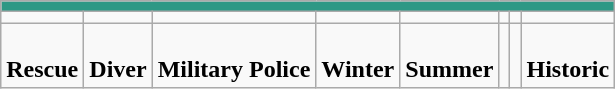<table class="wikitable">
<tr bgcolor="#2d9885">
<td colspan=8></td>
</tr>
<tr>
<td></td>
<td></td>
<td></td>
<td></td>
<td></td>
<td></td>
<td></td>
<td></td>
</tr>
<tr>
<td><br><strong>Rescue</strong></td>
<td><br><strong>Diver</strong></td>
<td><br><strong>Military Police</strong></td>
<td><br><strong>Winter</strong></td>
<td><br><strong>Summer</strong></td>
<td></td>
<td></td>
<td><br><strong>Historic</strong></td>
</tr>
</table>
